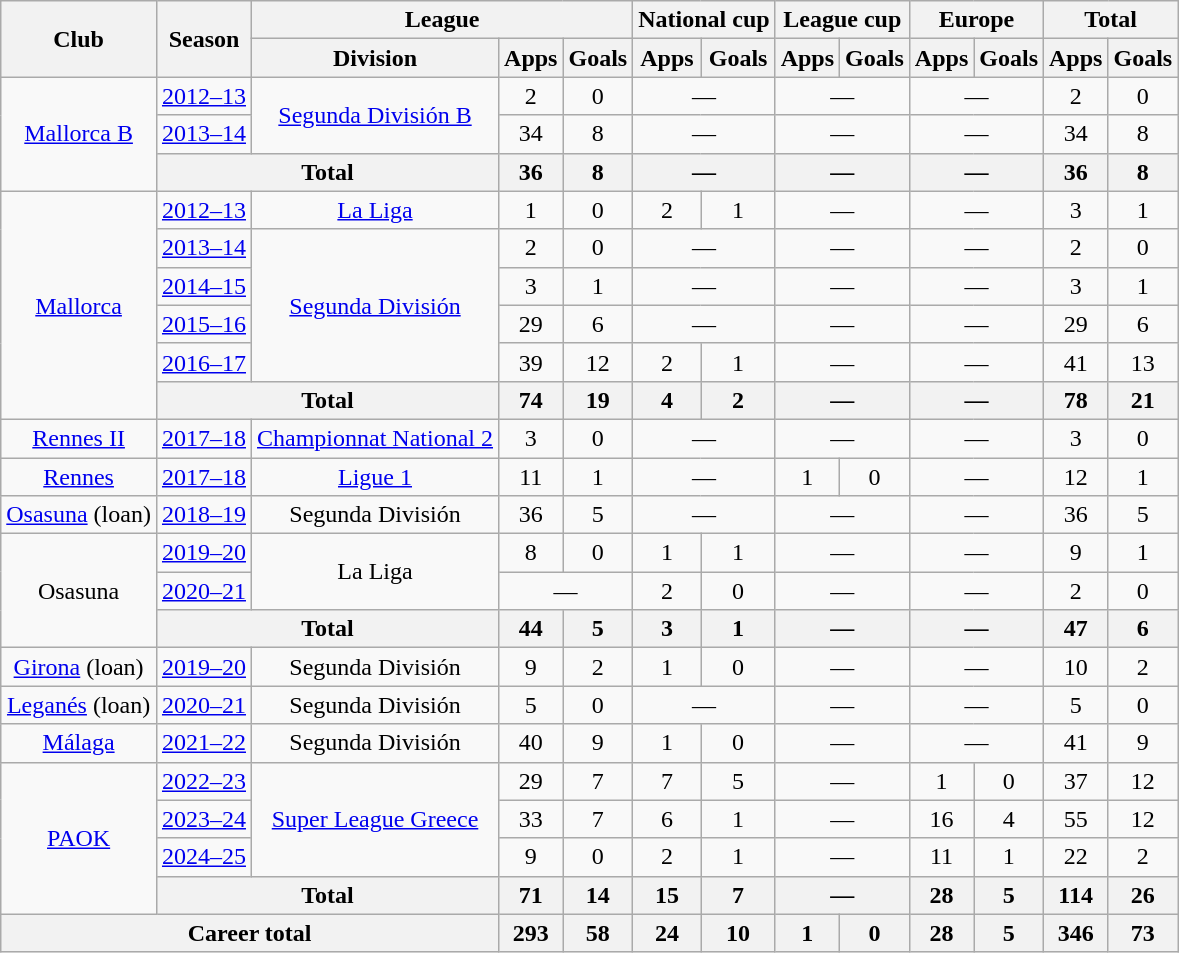<table class="wikitable" style="text-align:center">
<tr>
<th rowspan="2">Club</th>
<th rowspan="2">Season</th>
<th colspan="3">League</th>
<th colspan="2">National cup</th>
<th colspan="2">League cup</th>
<th colspan="2">Europe</th>
<th colspan="2">Total</th>
</tr>
<tr>
<th>Division</th>
<th>Apps</th>
<th>Goals</th>
<th>Apps</th>
<th>Goals</th>
<th>Apps</th>
<th>Goals</th>
<th>Apps</th>
<th>Goals</th>
<th>Apps</th>
<th>Goals</th>
</tr>
<tr>
<td rowspan="3"><a href='#'>Mallorca B</a></td>
<td><a href='#'>2012–13</a></td>
<td rowspan="2"><a href='#'>Segunda División B</a></td>
<td>2</td>
<td>0</td>
<td colspan="2">—</td>
<td colspan="2">—</td>
<td colspan="2">—</td>
<td>2</td>
<td>0</td>
</tr>
<tr>
<td><a href='#'>2013–14</a></td>
<td>34</td>
<td>8</td>
<td colspan="2">—</td>
<td colspan="2">—</td>
<td colspan="2">—</td>
<td>34</td>
<td>8</td>
</tr>
<tr>
<th colspan="2">Total</th>
<th>36</th>
<th>8</th>
<th colspan="2">—</th>
<th colspan="2">—</th>
<th colspan="2">—</th>
<th>36</th>
<th>8</th>
</tr>
<tr>
<td rowspan="6"><a href='#'>Mallorca</a></td>
<td><a href='#'>2012–13</a></td>
<td><a href='#'>La Liga</a></td>
<td>1</td>
<td>0</td>
<td>2</td>
<td>1</td>
<td colspan="2">—</td>
<td colspan="2">—</td>
<td>3</td>
<td>1</td>
</tr>
<tr>
<td><a href='#'>2013–14</a></td>
<td rowspan="4"><a href='#'>Segunda División</a></td>
<td>2</td>
<td>0</td>
<td colspan="2">—</td>
<td colspan="2">—</td>
<td colspan="2">—</td>
<td>2</td>
<td>0</td>
</tr>
<tr>
<td><a href='#'>2014–15</a></td>
<td>3</td>
<td>1</td>
<td colspan="2">—</td>
<td colspan="2">—</td>
<td colspan="2">—</td>
<td>3</td>
<td>1</td>
</tr>
<tr>
<td><a href='#'>2015–16</a></td>
<td>29</td>
<td>6</td>
<td colspan="2">—</td>
<td colspan="2">—</td>
<td colspan="2">—</td>
<td>29</td>
<td>6</td>
</tr>
<tr>
<td><a href='#'>2016–17</a></td>
<td>39</td>
<td>12</td>
<td>2</td>
<td>1</td>
<td colspan="2">—</td>
<td colspan="2">—</td>
<td>41</td>
<td>13</td>
</tr>
<tr>
<th colspan="2">Total</th>
<th>74</th>
<th>19</th>
<th>4</th>
<th>2</th>
<th colspan="2">—</th>
<th colspan="2">—</th>
<th>78</th>
<th>21</th>
</tr>
<tr>
<td><a href='#'>Rennes II</a></td>
<td><a href='#'>2017–18</a></td>
<td><a href='#'>Championnat National 2</a></td>
<td>3</td>
<td>0</td>
<td colspan="2">—</td>
<td colspan="2">—</td>
<td colspan="2">—</td>
<td>3</td>
<td>0</td>
</tr>
<tr>
<td><a href='#'>Rennes</a></td>
<td><a href='#'>2017–18</a></td>
<td><a href='#'>Ligue 1</a></td>
<td>11</td>
<td>1</td>
<td colspan="2">—</td>
<td>1</td>
<td>0</td>
<td colspan="2">—</td>
<td>12</td>
<td>1</td>
</tr>
<tr>
<td><a href='#'>Osasuna</a> (loan)</td>
<td><a href='#'>2018–19</a></td>
<td>Segunda División</td>
<td>36</td>
<td>5</td>
<td colspan="2">—</td>
<td colspan="2">—</td>
<td colspan="2">—</td>
<td>36</td>
<td>5</td>
</tr>
<tr>
<td rowspan="3">Osasuna</td>
<td><a href='#'>2019–20</a></td>
<td rowspan="2">La Liga</td>
<td>8</td>
<td>0</td>
<td>1</td>
<td>1</td>
<td colspan="2">—</td>
<td colspan="2">—</td>
<td>9</td>
<td>1</td>
</tr>
<tr>
<td><a href='#'>2020–21</a></td>
<td colspan="2">—</td>
<td>2</td>
<td>0</td>
<td colspan="2">—</td>
<td colspan="2">—</td>
<td>2</td>
<td>0</td>
</tr>
<tr>
<th colspan="2">Total</th>
<th>44</th>
<th>5</th>
<th>3</th>
<th>1</th>
<th colspan="2">—</th>
<th colspan="2">—</th>
<th>47</th>
<th>6</th>
</tr>
<tr>
<td><a href='#'>Girona</a> (loan)</td>
<td><a href='#'>2019–20</a></td>
<td>Segunda División</td>
<td>9</td>
<td>2</td>
<td>1</td>
<td>0</td>
<td colspan="2">—</td>
<td colspan="2">—</td>
<td>10</td>
<td>2</td>
</tr>
<tr>
<td><a href='#'>Leganés</a> (loan)</td>
<td><a href='#'>2020–21</a></td>
<td>Segunda División</td>
<td>5</td>
<td>0</td>
<td colspan="2">—</td>
<td colspan="2">—</td>
<td colspan="2">—</td>
<td>5</td>
<td>0</td>
</tr>
<tr>
<td><a href='#'>Málaga</a></td>
<td><a href='#'>2021–22</a></td>
<td>Segunda División</td>
<td>40</td>
<td>9</td>
<td>1</td>
<td>0</td>
<td colspan="2">—</td>
<td colspan="2">—</td>
<td>41</td>
<td>9</td>
</tr>
<tr>
<td rowspan="4"><a href='#'>PAOK</a></td>
<td><a href='#'>2022–23</a></td>
<td rowspan="3"><a href='#'>Super League Greece</a></td>
<td>29</td>
<td>7</td>
<td>7</td>
<td>5</td>
<td colspan="2">—</td>
<td>1</td>
<td>0</td>
<td>37</td>
<td>12</td>
</tr>
<tr>
<td><a href='#'>2023–24</a></td>
<td>33</td>
<td>7</td>
<td>6</td>
<td>1</td>
<td colspan="2">—</td>
<td>16</td>
<td>4</td>
<td>55</td>
<td>12</td>
</tr>
<tr>
<td><a href='#'>2024–25</a></td>
<td>9</td>
<td>0</td>
<td>2</td>
<td>1</td>
<td colspan="2">—</td>
<td>11</td>
<td>1</td>
<td>22</td>
<td>2</td>
</tr>
<tr>
<th colspan="2">Total</th>
<th>71</th>
<th>14</th>
<th>15</th>
<th>7</th>
<th colspan="2">—</th>
<th>28</th>
<th>5</th>
<th>114</th>
<th>26</th>
</tr>
<tr>
<th colspan="3">Career total</th>
<th>293</th>
<th>58</th>
<th>24</th>
<th>10</th>
<th>1</th>
<th>0</th>
<th>28</th>
<th>5</th>
<th>346</th>
<th>73</th>
</tr>
</table>
